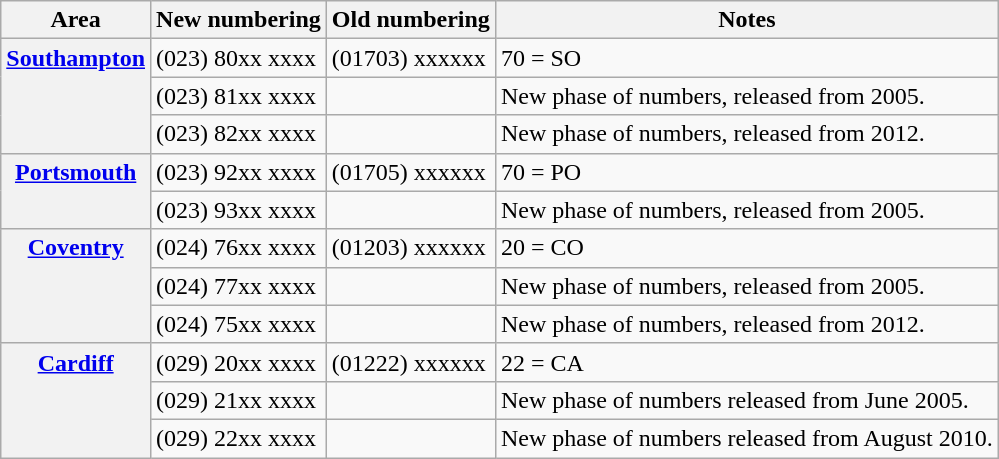<table class="wikitable" style="margin-left: 1.5em;">
<tr>
<th scope="col">Area</th>
<th scope="col">New numbering</th>
<th scope="col">Old numbering</th>
<th scope="col">Notes</th>
</tr>
<tr>
<th rowspan="3" scope="row" style="vertical-align: top;"><a href='#'>Southampton</a></th>
<td>(023) 80xx xxxx</td>
<td>(01703) xxxxxx</td>
<td>70 = SO</td>
</tr>
<tr>
<td>(023) 81xx xxxx</td>
<td> </td>
<td>New phase of numbers, released from 2005.</td>
</tr>
<tr>
<td>(023) 82xx xxxx</td>
<td> </td>
<td>New phase of numbers, released from 2012.</td>
</tr>
<tr>
<th rowspan="2" scope="row" style="vertical-align: top;"><a href='#'>Portsmouth</a></th>
<td>(023) 92xx xxxx</td>
<td>(01705) xxxxxx</td>
<td>70 = PO</td>
</tr>
<tr>
<td>(023) 93xx xxxx</td>
<td> </td>
<td>New phase of numbers, released from 2005.</td>
</tr>
<tr>
<th rowspan="3" scope="row" style="vertical-align: top;"><a href='#'>Coventry</a></th>
<td>(024) 76xx xxxx</td>
<td>(01203) xxxxxx</td>
<td>20 = CO</td>
</tr>
<tr>
<td>(024) 77xx xxxx</td>
<td> </td>
<td>New phase of numbers, released from 2005.</td>
</tr>
<tr>
<td>(024) 75xx xxxx</td>
<td> </td>
<td>New phase of numbers, released from 2012.</td>
</tr>
<tr>
<th rowspan="3" scope="row" style="vertical-align: top;"><a href='#'>Cardiff</a></th>
<td>(029) 20xx xxxx</td>
<td>(01222) xxxxxx</td>
<td>22 = CA</td>
</tr>
<tr>
<td>(029) 21xx xxxx</td>
<td> </td>
<td>New phase of numbers released from June 2005.</td>
</tr>
<tr>
<td>(029) 22xx xxxx</td>
<td> </td>
<td>New phase of numbers released from August 2010.</td>
</tr>
</table>
